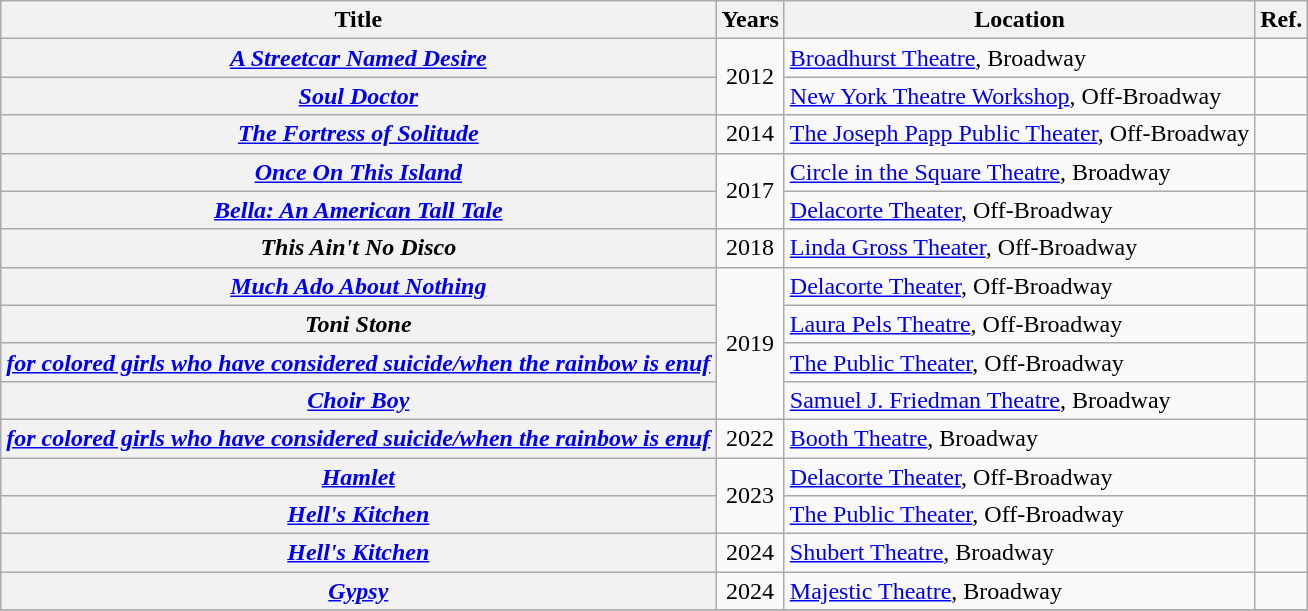<table class="wikitable plainrowheaders sortable">
<tr>
<th scope="col">Title</th>
<th scope="col">Years</th>
<th scope="col">Location</th>
<th class=unsortable>Ref.</th>
</tr>
<tr>
<th scope="row"><em><a href='#'>A Streetcar Named Desire</a></em></th>
<td style="text-align:center;", rowspan=2>2012</td>
<td><a href='#'>Broadhurst Theatre</a>, Broadway</td>
<td></td>
</tr>
<tr>
<th scope="row"><em><a href='#'>Soul Doctor</a></em></th>
<td><a href='#'>New York Theatre Workshop</a>, Off-Broadway</td>
<td></td>
</tr>
<tr>
<th scope="row"><a href='#'><em>The Fortress of Solitude</em></a></th>
<td style="text-align:center;">2014</td>
<td><a href='#'>The Joseph Papp Public Theater</a>, Off-Broadway</td>
<td></td>
</tr>
<tr>
<th scope="row"><em><a href='#'>Once On This Island</a></em></th>
<td style="text-align:center;", rowspan=2>2017</td>
<td><a href='#'>Circle in the Square Theatre</a>, Broadway</td>
<td></td>
</tr>
<tr>
<th scope="row"><em><a href='#'>Bella: An American Tall Tale</a></em></th>
<td><a href='#'>Delacorte Theater</a>, Off-Broadway</td>
<td></td>
</tr>
<tr>
<th scope="row"><em>This Ain't No Disco</em></th>
<td style="text-align:center;">2018</td>
<td><a href='#'>Linda Gross Theater</a>, Off-Broadway</td>
<td></td>
</tr>
<tr>
<th scope="row"><em><a href='#'>Much Ado About Nothing</a></em></th>
<td rowspan="4" style="text-align:center;">2019</td>
<td><a href='#'>Delacorte Theater</a>, Off-Broadway</td>
<td></td>
</tr>
<tr>
<th scope="row"><em>Toni Stone</em></th>
<td><a href='#'>Laura Pels Theatre</a>, Off-Broadway</td>
<td></td>
</tr>
<tr>
<th scope="row"><em><a href='#'>for colored girls who have considered suicide/when the rainbow is enuf</a></em></th>
<td><a href='#'>The Public Theater</a>, Off-Broadway</td>
<td></td>
</tr>
<tr>
<th scope="row"><em><a href='#'>Choir Boy</a></em></th>
<td><a href='#'>Samuel J. Friedman Theatre</a>, Broadway</td>
<td></td>
</tr>
<tr>
<th scope="row"><em><a href='#'>for colored girls who have considered suicide/when the rainbow is enuf</a></em></th>
<td style="text-align:center;">2022</td>
<td><a href='#'>Booth Theatre</a>, Broadway</td>
<td></td>
</tr>
<tr>
<th scope="row"><em><a href='#'>Hamlet</a></em></th>
<td rowspan="2" style="text-align:center;">2023</td>
<td><a href='#'>Delacorte Theater</a>, Off-Broadway</td>
<td></td>
</tr>
<tr>
<th scope="row"><a href='#'><em>Hell's Kitchen</em></a></th>
<td><a href='#'>The Public Theater</a>, Off-Broadway</td>
<td></td>
</tr>
<tr>
<th scope="row"><a href='#'><em>Hell's Kitchen</em></a></th>
<td style="text-align:center;">2024</td>
<td><a href='#'>Shubert Theatre</a>, Broadway</td>
<td></td>
</tr>
<tr>
<th scope="row"><a href='#'><em>Gypsy</em></a></th>
<td style="text-align:center;">2024</td>
<td><a href='#'>Majestic Theatre</a>, Broadway</td>
<td></td>
</tr>
<tr>
</tr>
</table>
